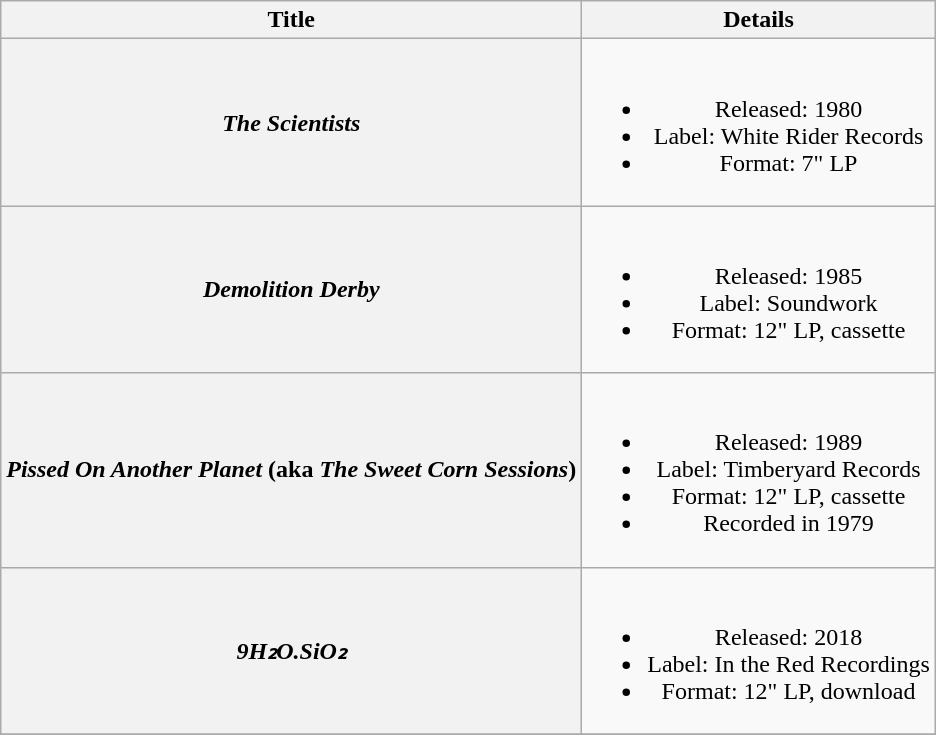<table class="wikitable plainrowheaders" style="text-align:center;" border="1">
<tr>
<th>Title</th>
<th>Details</th>
</tr>
<tr>
<th scope="row"><em>The Scientists</em></th>
<td><br><ul><li>Released: 1980</li><li>Label: White Rider Records</li><li>Format: 7" LP</li></ul></td>
</tr>
<tr>
<th scope="row"><em>Demolition Derby</em></th>
<td><br><ul><li>Released: 1985</li><li>Label: Soundwork</li><li>Format: 12" LP, cassette</li></ul></td>
</tr>
<tr>
<th scope="row"><em>Pissed On Another Planet</em> (aka <em>The Sweet Corn Sessions</em>)</th>
<td><br><ul><li>Released: 1989</li><li>Label: Timberyard Records</li><li>Format: 12" LP, cassette</li><li>Recorded in 1979</li></ul></td>
</tr>
<tr>
<th scope="row"><em>9H₂O.SiO₂</em></th>
<td><br><ul><li>Released: 2018</li><li>Label: In the Red Recordings</li><li>Format: 12" LP, download</li></ul></td>
</tr>
<tr>
</tr>
</table>
